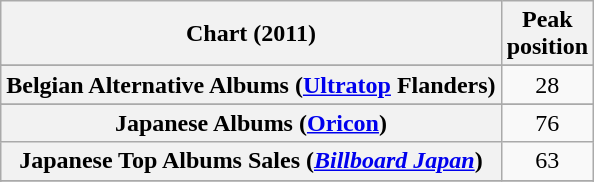<table class="wikitable sortable plainrowheaders" style="text-align:center;" border="1">
<tr>
<th>Chart (2011)</th>
<th>Peak<br>position</th>
</tr>
<tr>
</tr>
<tr>
<th scope="row">Belgian Alternative Albums (<a href='#'>Ultratop</a> Flanders)</th>
<td>28</td>
</tr>
<tr>
</tr>
<tr>
<th scope="row">Japanese Albums (<a href='#'>Oricon</a>)</th>
<td>76</td>
</tr>
<tr>
<th scope="row">Japanese Top Albums Sales (<em><a href='#'>Billboard Japan</a></em>)</th>
<td>63</td>
</tr>
<tr>
</tr>
<tr>
</tr>
<tr>
</tr>
<tr>
</tr>
<tr>
</tr>
<tr>
</tr>
<tr>
</tr>
<tr>
</tr>
</table>
